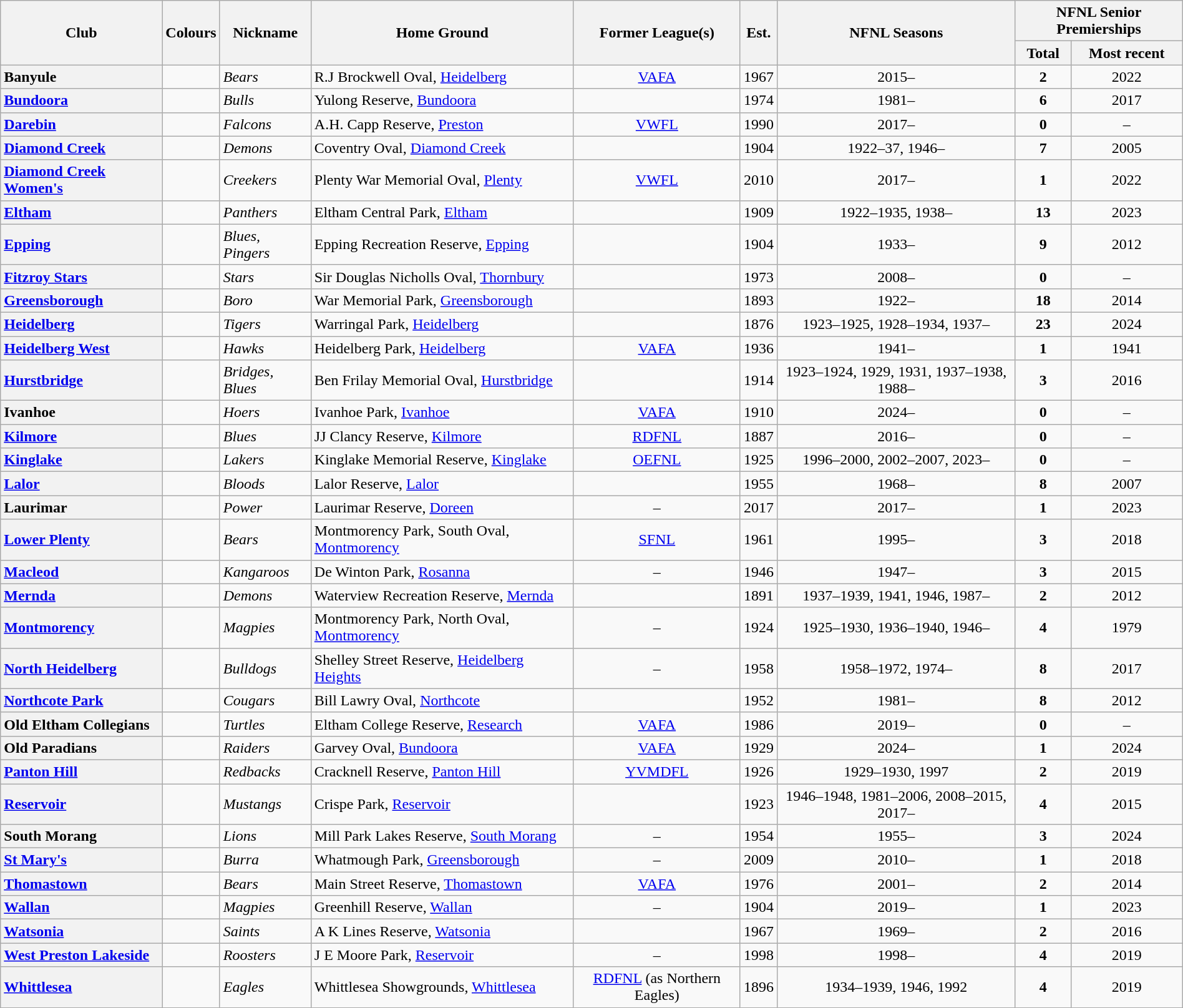<table class="wikitable sortable mw-collapsible mw-collapsed" style="text-align:center; width:100%">
<tr>
<th rowspan="2">Club</th>
<th rowspan="2">Colours</th>
<th rowspan="2">Nickname</th>
<th rowspan="2">Home Ground</th>
<th rowspan="2">Former League(s)</th>
<th rowspan="2">Est.</th>
<th rowspan="2">NFNL Seasons</th>
<th colspan="2">NFNL Senior Premierships</th>
</tr>
<tr>
<th>Total</th>
<th>Most recent</th>
</tr>
<tr>
<th style="text-align:left">Banyule</th>
<td></td>
<td align='left'><em>Bears</em></td>
<td align='left'>R.J Brockwell Oval, <a href='#'>Heidelberg</a></td>
<td align="center"><a href='#'>VAFA</a></td>
<td align="center">1967</td>
<td align="center">2015–</td>
<td align="center"><strong>2</strong></td>
<td align="center">2022</td>
</tr>
<tr>
<th style="text-align:left"><a href='#'>Bundoora</a></th>
<td></td>
<td align='left'><em>Bulls</em></td>
<td align='left'>Yulong Reserve, <a href='#'>Bundoora</a></td>
<td align="center"></td>
<td align="center">1974</td>
<td align="center">1981–</td>
<td align="center"><strong>6</strong></td>
<td align="center">2017</td>
</tr>
<tr>
<th style="text-align:left"><a href='#'>Darebin</a></th>
<td></td>
<td align='left'><em>Falcons</em></td>
<td align='left'>A.H. Capp Reserve, <a href='#'>Preston</a></td>
<td align="center"><a href='#'>VWFL</a></td>
<td align="center">1990</td>
<td align="center">2017–</td>
<td align='center'><strong>0</strong></td>
<td align="center">–</td>
</tr>
<tr>
<th style="text-align:left"><a href='#'>Diamond Creek</a></th>
<td></td>
<td align='left'><em>Demons</em></td>
<td align='left'>Coventry Oval, <a href='#'>Diamond Creek</a></td>
<td align="center"></td>
<td align="center">1904</td>
<td align="center">1922–37, 1946–</td>
<td align='center'><strong>7</strong></td>
<td align="center">2005</td>
</tr>
<tr>
<th style="text-align:left"><a href='#'>Diamond Creek Women's</a></th>
<td></td>
<td align='left'><em>Creekers</em></td>
<td align="left">Plenty War Memorial Oval, <a href='#'>Plenty</a></td>
<td align="center"><a href='#'>VWFL</a></td>
<td align="center">2010</td>
<td align="center">2017–</td>
<td align='center'><strong>1</strong></td>
<td align="center">2022</td>
</tr>
<tr>
<th style="text-align:left"><a href='#'>Eltham</a></th>
<td></td>
<td align='left'><em>Panthers</em></td>
<td align='left'>Eltham Central Park, <a href='#'>Eltham</a></td>
<td align="center"></td>
<td align="center">1909</td>
<td align="center">1922–1935, 1938–</td>
<td align="center"><strong>13</strong></td>
<td align="center">2023</td>
</tr>
<tr>
<th style="text-align:left"><a href='#'>Epping</a></th>
<td></td>
<td align='left'><em>Blues, Pingers</em></td>
<td align='left'>Epping Recreation Reserve, <a href='#'>Epping</a></td>
<td align="center"></td>
<td align="center">1904</td>
<td align="center">1933–</td>
<td align='center'><strong>9</strong></td>
<td align="center">2012</td>
</tr>
<tr>
<th style="text-align:left"><a href='#'>Fitzroy Stars</a></th>
<td></td>
<td align='left'><em>Stars</em></td>
<td align='left'>Sir Douglas Nicholls Oval, <a href='#'>Thornbury</a></td>
<td align="center"></td>
<td align="center">1973</td>
<td align="center">2008–</td>
<td align='center'><strong>0</strong></td>
<td align="center">–</td>
</tr>
<tr>
<th style="text-align:left"><a href='#'>Greensborough</a></th>
<td></td>
<td align='left'><em>Boro</em></td>
<td align='left'>War Memorial Park, <a href='#'>Greensborough</a></td>
<td align="center"></td>
<td align="center">1893</td>
<td align="center">1922–</td>
<td align="center"><strong>18</strong></td>
<td align="center">2014</td>
</tr>
<tr>
<th style="text-align:left"><a href='#'>Heidelberg</a></th>
<td></td>
<td align='left'><em>Tigers</em></td>
<td align='left'>Warringal Park, <a href='#'>Heidelberg</a></td>
<td align="center"></td>
<td align="center">1876</td>
<td align="center">1923–1925, 1928–1934, 1937–</td>
<td align="center"><strong>23</strong></td>
<td align="center">2024</td>
</tr>
<tr>
<th style="text-align:left"><a href='#'>Heidelberg West</a></th>
<td></td>
<td align='left'><em>Hawks</em></td>
<td align='left'>Heidelberg Park, <a href='#'>Heidelberg</a></td>
<td align="center"><a href='#'>VAFA</a></td>
<td align="center">1936</td>
<td align="center">1941–</td>
<td align='center'><strong>1</strong></td>
<td align="center">1941</td>
</tr>
<tr>
<th style="text-align:left"><a href='#'>Hurstbridge</a></th>
<td></td>
<td align='left'><em>Bridges, Blues</em></td>
<td align='left'>Ben Frilay Memorial Oval, <a href='#'>Hurstbridge</a></td>
<td align="center"></td>
<td align="center">1914</td>
<td align="center">1923–1924, 1929, 1931, 1937–1938, 1988–</td>
<td align="center"><strong>3</strong></td>
<td align="center">2016</td>
</tr>
<tr>
<th style="text-align:left">Ivanhoe</th>
<td></td>
<td align='left'><em>Hoers</em></td>
<td align='left'>Ivanhoe Park, <a href='#'>Ivanhoe</a></td>
<td align="center"><a href='#'>VAFA</a></td>
<td align="center">1910</td>
<td align="center">2024–</td>
<td align='center'><strong>0</strong></td>
<td align="center">–</td>
</tr>
<tr>
<th style="text-align:left"><a href='#'>Kilmore</a></th>
<td></td>
<td align='left'><em>Blues</em></td>
<td align='left'>JJ Clancy Reserve, <a href='#'>Kilmore</a></td>
<td align="center"><a href='#'>RDFNL</a></td>
<td align="center">1887</td>
<td align="center">2016–</td>
<td align='center'><strong>0</strong></td>
<td align="center">–</td>
</tr>
<tr>
<th style="text-align:left"><a href='#'>Kinglake</a></th>
<td></td>
<td align='left'><em>Lakers</em></td>
<td align='left'>Kinglake Memorial Reserve, <a href='#'>Kinglake</a></td>
<td align="center"><a href='#'>OEFNL</a></td>
<td align="center">1925</td>
<td align="center">1996–2000, 2002–2007, 2023– </td>
<td align='center'><strong>0</strong></td>
<td align="center">–</td>
</tr>
<tr>
<th style="text-align:left"><a href='#'>Lalor</a></th>
<td></td>
<td align='left'><em>Bloods</em></td>
<td align='left'>Lalor Reserve, <a href='#'>Lalor</a></td>
<td align="center"></td>
<td align="center">1955</td>
<td align="center">1968–</td>
<td align='center'><strong>8</strong></td>
<td align="center">2007</td>
</tr>
<tr>
<th style="text-align:left">Laurimar</th>
<td></td>
<td align='left'><em>Power</em></td>
<td align='left'>Laurimar Reserve, <a href='#'>Doreen</a></td>
<td align="center">–</td>
<td align="center">2017</td>
<td align="center">2017–</td>
<td align='center'><strong>1</strong></td>
<td align="center">2023</td>
</tr>
<tr>
<th style="text-align:left"><a href='#'>Lower Plenty</a></th>
<td></td>
<td align='left'><em>Bears</em></td>
<td align='left'>Montmorency Park, South Oval, <a href='#'>Montmorency</a></td>
<td align="center"><a href='#'>SFNL</a></td>
<td align="center">1961</td>
<td align="center">1995–</td>
<td align='center'><strong>3</strong></td>
<td align="center">2018</td>
</tr>
<tr>
<th style="text-align:left"><a href='#'>Macleod</a></th>
<td></td>
<td align='left'><em>Kangaroos</em></td>
<td align='left'>De Winton Park, <a href='#'>Rosanna</a></td>
<td align="center">–</td>
<td align="center">1946</td>
<td align="center">1947–</td>
<td align="center"><strong>3</strong></td>
<td align="center">2015</td>
</tr>
<tr>
<th style="text-align:left"><a href='#'>Mernda</a></th>
<td></td>
<td align='left'><em>Demons</em></td>
<td align='left'>Waterview Recreation Reserve, <a href='#'>Mernda</a></td>
<td align="center"></td>
<td align="center">1891</td>
<td align="center">1937–1939, 1941, 1946, 1987–</td>
<td align='center'><strong>2</strong></td>
<td align="center">2012</td>
</tr>
<tr>
<th style="text-align:left"><a href='#'>Montmorency</a></th>
<td></td>
<td align='left'><em>Magpies</em></td>
<td align='left'>Montmorency Park, North Oval, <a href='#'>Montmorency</a></td>
<td align="center">–</td>
<td align="center">1924</td>
<td align="center">1925–1930, 1936–1940, 1946–</td>
<td align="center"><strong>4</strong></td>
<td align="center">1979</td>
</tr>
<tr>
<th style="text-align:left"><a href='#'>North Heidelberg</a></th>
<td></td>
<td align='left'><em>Bulldogs</em></td>
<td align='left'>Shelley Street Reserve, <a href='#'>Heidelberg Heights</a></td>
<td align="center">–</td>
<td align="center">1958</td>
<td align="center">1958–1972, 1974–</td>
<td align="center"><strong>8</strong></td>
<td align="center">2017</td>
</tr>
<tr>
<th style="text-align:left"><a href='#'>Northcote Park</a></th>
<td></td>
<td align='left'><em>Cougars</em></td>
<td align='left'>Bill Lawry Oval, <a href='#'>Northcote</a></td>
<td align="center"></td>
<td align="center">1952</td>
<td align="center">1981–</td>
<td align='center'><strong>8</strong></td>
<td align="center">2012</td>
</tr>
<tr>
<th style="text-align:left">Old Eltham Collegians</th>
<td></td>
<td align='left'><em>Turtles</em></td>
<td align='left'>Eltham College Reserve, <a href='#'>Research</a></td>
<td align="center"><a href='#'>VAFA</a></td>
<td align="center">1986</td>
<td align="center">2019–</td>
<td align='center'><strong>0</strong></td>
<td align="center">–</td>
</tr>
<tr>
<th style="text-align:left">Old Paradians</th>
<td></td>
<td align='left'><em>Raiders</em></td>
<td align='left'>Garvey Oval, <a href='#'>Bundoora</a></td>
<td align="center"><a href='#'>VAFA</a></td>
<td align="center">1929</td>
<td align="center">2024–</td>
<td align='center'><strong>1</strong></td>
<td align="center">2024</td>
</tr>
<tr>
<th style="text-align:left"><a href='#'>Panton Hill</a></th>
<td></td>
<td align='left'><em>Redbacks</em></td>
<td align='left'>Cracknell Reserve, <a href='#'>Panton Hill</a></td>
<td align="center"><a href='#'>YVMDFL</a></td>
<td align="center">1926</td>
<td align="center">1929–1930, 1997</td>
<td align='center'><strong>2</strong></td>
<td align="center">2019</td>
</tr>
<tr>
<th style="text-align:left"><a href='#'>Reservoir</a></th>
<td></td>
<td align='left'><em>Mustangs</em></td>
<td align='left'>Crispe Park, <a href='#'>Reservoir</a></td>
<td align="center"></td>
<td align="center">1923</td>
<td align="center">1946–1948, 1981–2006, 2008–2015, 2017–</td>
<td align='center'><strong>4</strong></td>
<td align="center">2015</td>
</tr>
<tr>
<th style="text-align:left">South Morang</th>
<td></td>
<td align='left'><em>Lions</em></td>
<td align='left'>Mill Park Lakes Reserve, <a href='#'>South Morang</a></td>
<td align="center">–</td>
<td align="center">1954</td>
<td align="center">1955–</td>
<td align='center'><strong>3</strong></td>
<td align="center">2024</td>
</tr>
<tr>
<th style="text-align:left"><a href='#'>St Mary's</a></th>
<td></td>
<td align='left'><em>Burra</em></td>
<td align='left'>Whatmough Park, <a href='#'>Greensborough</a></td>
<td align="center">–</td>
<td align="center">2009</td>
<td align="center">2010–</td>
<td align='center'><strong>1</strong></td>
<td align="center">2018</td>
</tr>
<tr>
<th style="text-align:left"><a href='#'>Thomastown</a></th>
<td></td>
<td align='left'><em>Bears</em></td>
<td align='left'>Main Street Reserve, <a href='#'>Thomastown</a></td>
<td align="center"><a href='#'>VAFA</a></td>
<td align="center">1976</td>
<td align="center">2001–</td>
<td align='center'><strong>2</strong></td>
<td align="center">2014</td>
</tr>
<tr>
<th style="text-align:left"><a href='#'>Wallan</a></th>
<td></td>
<td align='left'><em>Magpies</em></td>
<td align='left'>Greenhill Reserve, <a href='#'>Wallan</a></td>
<td align="center">–</td>
<td align="center">1904</td>
<td align="center">2019–</td>
<td align='center'><strong>1</strong></td>
<td align="center">2023</td>
</tr>
<tr>
<th style="text-align:left"><a href='#'>Watsonia</a></th>
<td></td>
<td align='left'><em>Saints</em></td>
<td align='left'>A K Lines Reserve, <a href='#'>Watsonia</a></td>
<td align="center"></td>
<td align="center">1967</td>
<td align="center">1969–</td>
<td align='center'><strong>2</strong></td>
<td align="center">2016</td>
</tr>
<tr>
<th style="text-align:left"><a href='#'>West Preston Lakeside</a></th>
<td></td>
<td align='left'><em>Roosters</em></td>
<td align='left'>J E Moore Park, <a href='#'>Reservoir</a></td>
<td align="center">–</td>
<td align="center">1998</td>
<td align="center">1998–</td>
<td align="center"><strong>4</strong></td>
<td align="center">2019</td>
</tr>
<tr>
<th style="text-align:left"><a href='#'>Whittlesea</a></th>
<td></td>
<td align='left'><em>Eagles</em></td>
<td align='left'>Whittlesea Showgrounds, <a href='#'>Whittlesea</a></td>
<td align="center"><a href='#'>RDFNL</a> (as Northern Eagles)</td>
<td align="center">1896</td>
<td align="center">1934–1939, 1946, 1992</td>
<td align='center'><strong>4</strong></td>
<td align="center">2019</td>
</tr>
</table>
